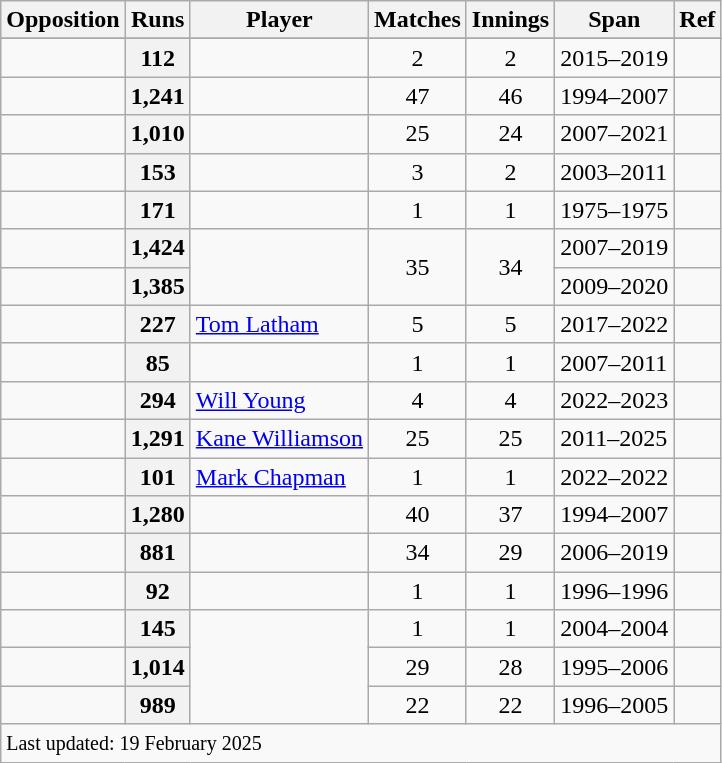<table class="wikitable plainrowheaders sortable">
<tr>
<th scope="col">Opposition</th>
<th scope="col">Runs</th>
<th scope="col">Player</th>
<th scope="col">Matches</th>
<th scope="col">Innings</th>
<th scope="col">Span</th>
<th scope="col">Ref</th>
</tr>
<tr>
</tr>
<tr>
<td></td>
<th scope=row style=text-align:center;>112</th>
<td></td>
<td align="center">2</td>
<td align=center>2</td>
<td>2015–2019</td>
<td></td>
</tr>
<tr>
<td></td>
<th scope=row style=text-align:center;>1,241</th>
<td></td>
<td align="center">47</td>
<td align="center">46</td>
<td>1994–2007</td>
<td></td>
</tr>
<tr>
<td></td>
<th scope=row style=text-align:center;>1,010</th>
<td></td>
<td align="center">25</td>
<td align="center">24</td>
<td>2007–2021</td>
<td></td>
</tr>
<tr>
<td></td>
<th scope=row style=text-align:center;>153</th>
<td></td>
<td align="center">3</td>
<td align=center>2</td>
<td>2003–2011</td>
<td></td>
</tr>
<tr>
<td></td>
<th scope=row style=text-align:center;>171</th>
<td></td>
<td align="center">1</td>
<td align=center>1</td>
<td>1975–1975</td>
<td></td>
</tr>
<tr>
<td></td>
<th scope="row" style="text-align:center;">1,424</th>
<td rowspan=2></td>
<td align="center" rowspan=2>35</td>
<td align="center" rowspan=2>34</td>
<td>2007–2019</td>
<td></td>
</tr>
<tr>
<td></td>
<th scope=row style=text-align:center;>1,385</th>
<td>2009–2020</td>
<td></td>
</tr>
<tr>
<td></td>
<th scope=row style=text-align:center;>227</th>
<td><a href='#'>Tom Latham</a></td>
<td align="center">5</td>
<td align=center>5</td>
<td>2017–2022</td>
<td></td>
</tr>
<tr>
<td></td>
<th scope=row style=text-align:center;>85</th>
<td></td>
<td align="center">1</td>
<td align="center">1</td>
<td>2007–2011</td>
<td></td>
</tr>
<tr>
<td></td>
<th scope=row style=text-align:center;>294</th>
<td><a href='#'>Will Young</a></td>
<td align="center">4</td>
<td align=center>4</td>
<td>2022–2023</td>
<td></td>
</tr>
<tr>
<td></td>
<th scope=row style=text-align:center;>1,291</th>
<td><a href='#'>Kane Williamson</a></td>
<td align="center">25</td>
<td align="center">25</td>
<td>2011–2025</td>
<td></td>
</tr>
<tr>
<td></td>
<th scope=row style=text-align:center;>101</th>
<td><a href='#'>Mark Chapman</a></td>
<td align="center">1</td>
<td align=center>1</td>
<td>2022–2022</td>
<td></td>
</tr>
<tr>
<td></td>
<th scope=row style=text-align:center;>1,280</th>
<td></td>
<td align="center">40</td>
<td align="center">37</td>
<td>1994–2007</td>
<td></td>
</tr>
<tr>
<td></td>
<th scope=row style=text-align:center;>881</th>
<td></td>
<td align="center">34</td>
<td align="center">29</td>
<td>2006–2019</td>
<td></td>
</tr>
<tr>
<td></td>
<th scope=row style=text-align:center;>92</th>
<td></td>
<td align="center">1</td>
<td align="center">1</td>
<td>1996–1996</td>
<td></td>
</tr>
<tr>
<td></td>
<th scope="row" style="text-align:center;">145</th>
<td rowspan=3></td>
<td align="center">1</td>
<td align="center">1</td>
<td>2004–2004</td>
<td></td>
</tr>
<tr>
<td></td>
<th scope="row" style="text-align:center;">1,014</th>
<td align="center">29</td>
<td align="center">28</td>
<td>1995–2006</td>
<td></td>
</tr>
<tr>
<td></td>
<th scope="row" style="text-align:center;">989</th>
<td align="center">22</td>
<td align=center>22</td>
<td>1996–2005</td>
<td></td>
</tr>
<tr>
<td colspan=7><small>Last updated: 19 February 2025</small></td>
</tr>
</table>
